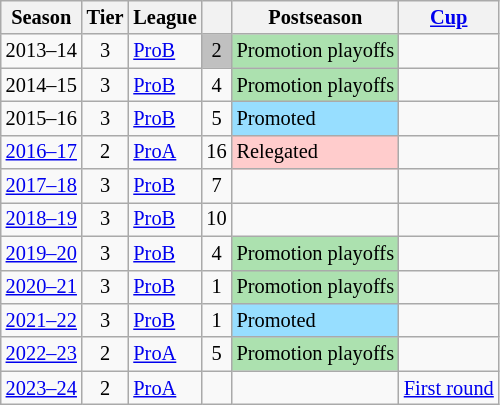<table class="wikitable" style="font-size:85%">
<tr>
<th>Season</th>
<th>Tier</th>
<th>League</th>
<th></th>
<th>Postseason</th>
<th><a href='#'>Cup</a></th>
</tr>
<tr>
<td>2013–14</td>
<td style="text-align:center;">3</td>
<td><a href='#'>ProB</a></td>
<td style="background:silver; text-align:center;">2</td>
<td style="background:#ACE1AF">Promotion playoffs</td>
<td></td>
</tr>
<tr>
<td>2014–15</td>
<td style="text-align:center;">3</td>
<td><a href='#'>ProB</a></td>
<td style="text-align:center;">4</td>
<td style="background:#ACE1AF">Promotion playoffs</td>
<td></td>
</tr>
<tr>
<td>2015–16</td>
<td style="text-align:center;">3</td>
<td><a href='#'>ProB</a></td>
<td style="text-align:center;">5</td>
<td style="background:#97DEFF">Promoted</td>
<td></td>
</tr>
<tr>
<td><a href='#'>2016–17</a></td>
<td style="text-align:center;">2</td>
<td><a href='#'>ProA</a></td>
<td style="text-align:center;">16</td>
<td bgcolor=#fcc>Relegated</td>
<td></td>
</tr>
<tr>
<td><a href='#'>2017–18</a></td>
<td style="text-align:center;">3</td>
<td><a href='#'>ProB</a></td>
<td style="text-align:center;">7</td>
<td></td>
<td></td>
</tr>
<tr>
<td><a href='#'>2018–19</a></td>
<td style="text-align:center;">3</td>
<td><a href='#'>ProB</a></td>
<td style="text-align:center;">10</td>
<td></td>
<td></td>
</tr>
<tr>
<td><a href='#'>2019–20</a></td>
<td style="text-align:center;">3</td>
<td><a href='#'>ProB</a></td>
<td style="text-align:center;">4</td>
<td style="background:#ACE1AF">Promotion playoffs</td>
<td></td>
</tr>
<tr>
<td><a href='#'>2020–21</a></td>
<td style="text-align:center;">3</td>
<td><a href='#'>ProB</a></td>
<td style="text-align:center;">1</td>
<td style="background:#ACE1AF">Promotion playoffs</td>
<td></td>
</tr>
<tr>
<td><a href='#'>2021–22</a></td>
<td style="text-align:center;">3</td>
<td><a href='#'>ProB</a></td>
<td style="text-align:center;">1</td>
<td style="background:#97DEFF">Promoted</td>
<td></td>
</tr>
<tr>
<td><a href='#'>2022–23</a></td>
<td style="text-align:center;">2</td>
<td><a href='#'>ProA</a></td>
<td style="text-align:center;">5</td>
<td style="background:#ACE1AF">Promotion playoffs</td>
<td></td>
</tr>
<tr>
<td><a href='#'>2023–24</a></td>
<td style="text-align:center;">2</td>
<td><a href='#'>ProA</a></td>
<td style="text-align:center;"></td>
<td></td>
<td><a href='#'>First round</a></td>
</tr>
</table>
